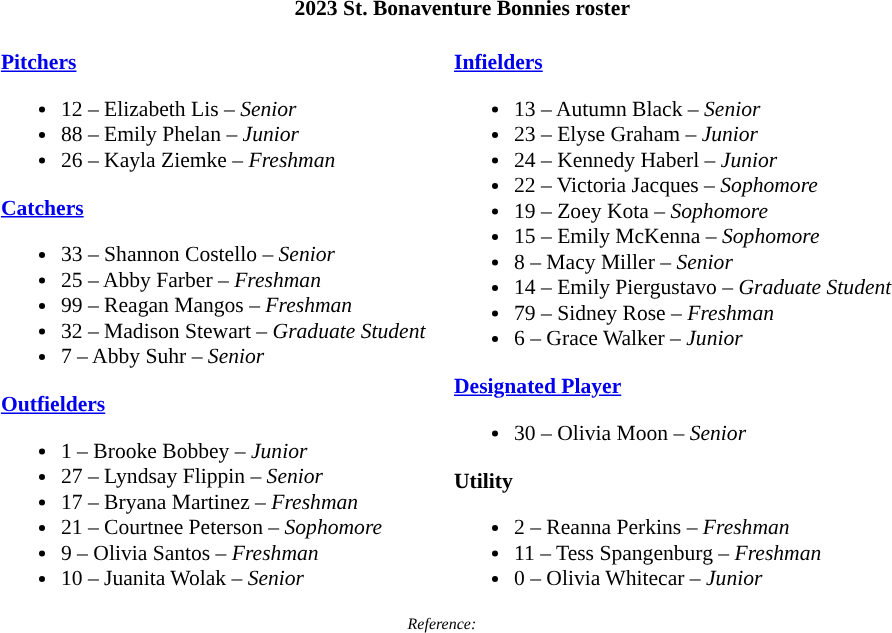<table class="toccolours" style="border-collapse:collapse; font-size:90%;">
<tr>
<th colspan=9>2023 St. Bonaventure Bonnies roster</th>
</tr>
<tr>
<td width="03"> </td>
<td valign="top"><br><strong><a href='#'>Pitchers</a></strong><ul><li>12 – Elizabeth Lis – <em>Senior</em></li><li>88 – Emily Phelan – <em>Junior</em></li><li>26 – Kayla Ziemke – <em>Freshman</em></li></ul><strong><a href='#'>Catchers</a></strong><ul><li>33 – Shannon Costello – <em>Senior</em></li><li>25 – Abby Farber – <em>Freshman</em></li><li>99 – Reagan Mangos – <em>Freshman</em></li><li>32 – Madison Stewart – <em>Graduate Student</em></li><li>7 – Abby Suhr – <em>Senior</em></li></ul><strong><a href='#'>Outfielders</a></strong><ul><li>1 – Brooke Bobbey – <em>Junior</em></li><li>27 – Lyndsay Flippin – <em>Senior</em></li><li>17 – Bryana Martinez – <em>Freshman</em></li><li>21 – Courtnee Peterson – <em>Sophomore</em></li><li>9 – Olivia Santos – <em>Freshman</em></li><li>10 – Juanita Wolak – <em>Senior</em></li></ul></td>
<td width="15"> </td>
<td valign="top"><br><strong><a href='#'>Infielders</a></strong><ul><li>13 – Autumn Black – <em>Senior</em></li><li>23 – Elyse Graham – <em>Junior</em></li><li>24 – Kennedy Haberl – <em>Junior</em></li><li>22 – Victoria Jacques – <em>Sophomore</em></li><li>19 – Zoey Kota – <em>Sophomore</em></li><li>15 – Emily McKenna – <em>Sophomore</em></li><li>8 – Macy Miller – <em>Senior</em></li><li>14 – Emily Piergustavo – <em>Graduate Student</em></li><li>79 – Sidney Rose – <em>Freshman</em></li><li>6 – Grace Walker – <em>Junior</em></li></ul><strong><a href='#'>Designated Player</a></strong><ul><li>30 – Olivia Moon – <em>Senior</em></li></ul><strong>Utility</strong><ul><li>2 – Reanna Perkins – <em>Freshman</em></li><li>11 – Tess Spangenburg – <em>Freshman</em></li><li>0 – Olivia Whitecar – <em>Junior</em></li></ul></td>
<td width="25"> </td>
</tr>
<tr>
<td colspan="4"  style="font-size:8pt; text-align:center;"><em>Reference:</em></td>
</tr>
</table>
